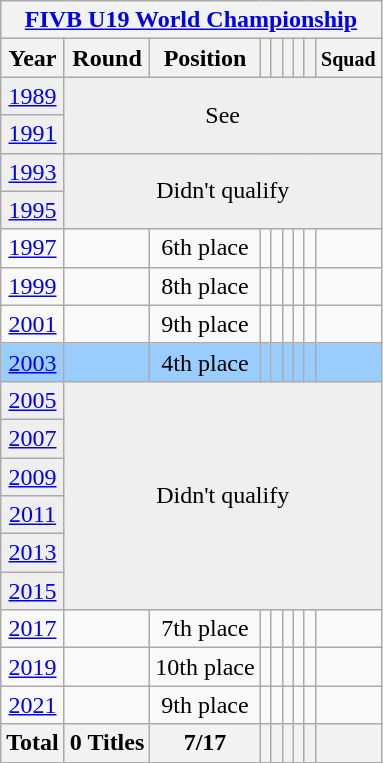<table class="wikitable" style="text-align: center;">
<tr>
<th colspan=9><a href='#'>FIVB U19 World Championship</a></th>
</tr>
<tr>
<th>Year</th>
<th>Round</th>
<th>Position</th>
<th></th>
<th></th>
<th></th>
<th></th>
<th></th>
<th><small>Squad</small></th>
</tr>
<tr bgcolor=efefef>
<td> <a href='#'>1989</a></td>
<td colspan=8 rowspan=2>See </td>
</tr>
<tr bgcolor=efefef>
<td> <a href='#'>1991</a></td>
</tr>
<tr bgcolor="efefef">
<td> <a href='#'>1993</a></td>
<td colspan=9 rowspan=2>Didn't qualify</td>
</tr>
<tr bgcolor="efefef">
<td> <a href='#'>1995</a></td>
</tr>
<tr>
<td> <a href='#'>1997</a></td>
<td></td>
<td>6th place</td>
<td></td>
<td></td>
<td></td>
<td></td>
<td></td>
<td></td>
</tr>
<tr>
<td> <a href='#'>1999</a></td>
<td></td>
<td>8th place</td>
<td></td>
<td></td>
<td></td>
<td></td>
<td></td>
<td></td>
</tr>
<tr>
<td> <a href='#'>2001</a></td>
<td></td>
<td>9th place</td>
<td></td>
<td></td>
<td></td>
<td></td>
<td></td>
<td></td>
</tr>
<tr bgcolor=9acdff>
<td> <a href='#'>2003</a></td>
<td></td>
<td>4th place</td>
<td></td>
<td></td>
<td></td>
<td></td>
<td></td>
<td></td>
</tr>
<tr bgcolor="efefef">
<td> <a href='#'>2005</a></td>
<td colspan=9 rowspan=6>Didn't qualify</td>
</tr>
<tr bgcolor="efefef">
<td> <a href='#'>2007</a></td>
</tr>
<tr bgcolor="efefef">
<td> <a href='#'>2009</a></td>
</tr>
<tr bgcolor="efefef">
<td> <a href='#'>2011</a></td>
</tr>
<tr bgcolor="efefef">
<td> <a href='#'>2013</a></td>
</tr>
<tr bgcolor="efefef">
<td> <a href='#'>2015</a></td>
</tr>
<tr>
<td> <a href='#'>2017</a></td>
<td></td>
<td>7th place</td>
<td></td>
<td></td>
<td></td>
<td></td>
<td></td>
<td></td>
</tr>
<tr>
<td> <a href='#'>2019</a></td>
<td></td>
<td>10th place</td>
<td></td>
<td></td>
<td></td>
<td></td>
<td></td>
<td></td>
</tr>
<tr>
<td> <a href='#'>2021</a></td>
<td></td>
<td>9th place</td>
<td></td>
<td></td>
<td></td>
<td></td>
<td></td>
</tr>
<tr>
<th>Total</th>
<th>0 Titles</th>
<th>7/17</th>
<th></th>
<th></th>
<th></th>
<th></th>
<th></th>
<th></th>
</tr>
</table>
